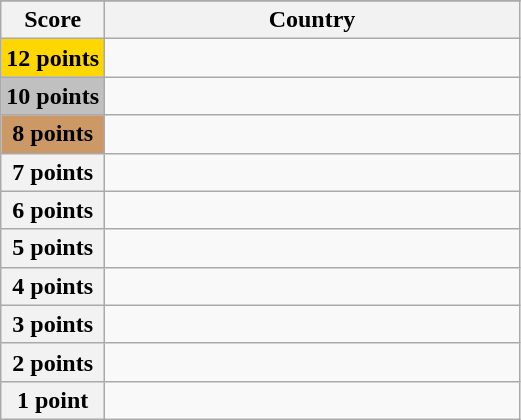<table class="wikitable">
<tr>
</tr>
<tr>
<th scope="col" width="20%">Score</th>
<th scope="col">Country</th>
</tr>
<tr>
<th scope="row" style="background:gold">12 points</th>
<td></td>
</tr>
<tr>
<th scope="row" style="background:silver">10 points</th>
<td></td>
</tr>
<tr>
<th scope="row" style="background:#CC9966">8 points</th>
<td></td>
</tr>
<tr>
<th scope="row">7 points</th>
<td></td>
</tr>
<tr>
<th scope="row">6 points</th>
<td></td>
</tr>
<tr>
<th scope="row">5 points</th>
<td></td>
</tr>
<tr>
<th scope="row">4 points</th>
<td></td>
</tr>
<tr>
<th scope="row">3 points</th>
<td></td>
</tr>
<tr>
<th scope="row">2 points</th>
<td></td>
</tr>
<tr>
<th scope="row">1 point</th>
<td></td>
</tr>
</table>
